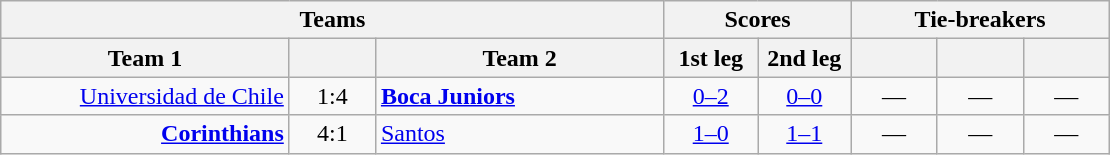<table class="wikitable" style="text-align: center;">
<tr>
<th colspan=3>Teams</th>
<th colspan=2>Scores</th>
<th colspan=3>Tie-breakers</th>
</tr>
<tr>
<th width="185">Team 1</th>
<th width="50"></th>
<th width="185">Team 2</th>
<th width="55">1st leg</th>
<th width="55">2nd leg</th>
<th width="50"></th>
<th width="50"></th>
<th width="50"></th>
</tr>
<tr>
<td align=right><a href='#'>Universidad de Chile</a> </td>
<td>1:4</td>
<td align=left> <strong><a href='#'>Boca Juniors</a></strong></td>
<td><a href='#'>0–2</a></td>
<td><a href='#'>0–0</a></td>
<td>—</td>
<td>—</td>
<td>—</td>
</tr>
<tr>
<td align=right><strong><a href='#'>Corinthians</a></strong> </td>
<td>4:1</td>
<td align=left> <a href='#'>Santos</a></td>
<td><a href='#'>1–0</a></td>
<td><a href='#'>1–1</a></td>
<td>—</td>
<td>—</td>
<td>—</td>
</tr>
</table>
